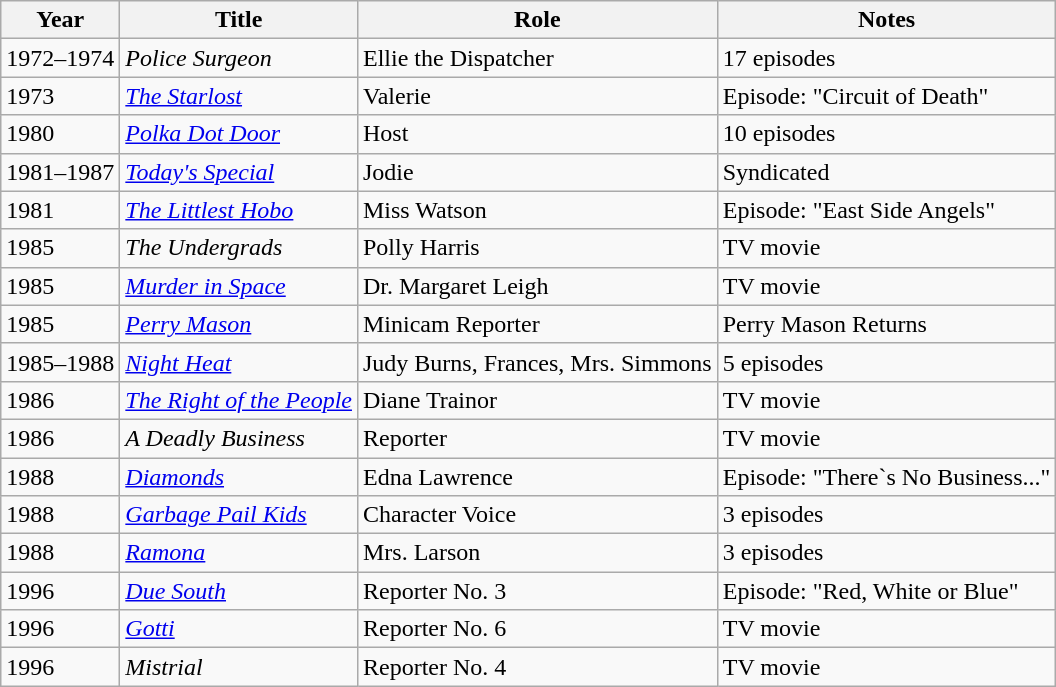<table class="wikitable sortable">
<tr>
<th>Year</th>
<th>Title</th>
<th>Role</th>
<th class="unsortable">Notes</th>
</tr>
<tr>
<td>1972–1974</td>
<td><em>Police Surgeon</em></td>
<td>Ellie the Dispatcher</td>
<td>17 episodes</td>
</tr>
<tr>
<td>1973</td>
<td><em><a href='#'>The Starlost</a></em></td>
<td>Valerie</td>
<td>Episode: "Circuit of Death"</td>
</tr>
<tr>
<td>1980</td>
<td><em><a href='#'>Polka Dot Door</a></em></td>
<td>Host</td>
<td>10 episodes</td>
</tr>
<tr>
<td>1981–1987</td>
<td><em><a href='#'>Today's Special</a></em></td>
<td>Jodie</td>
<td>Syndicated</td>
</tr>
<tr>
<td>1981</td>
<td><em><a href='#'>The Littlest Hobo</a></em></td>
<td>Miss Watson</td>
<td>Episode: "East Side Angels"</td>
</tr>
<tr>
<td>1985</td>
<td><em>The Undergrads</em></td>
<td>Polly Harris</td>
<td>TV movie</td>
</tr>
<tr>
<td>1985</td>
<td><em><a href='#'>Murder in Space</a></em></td>
<td>Dr. Margaret Leigh</td>
<td>TV movie</td>
</tr>
<tr>
<td>1985</td>
<td><em><a href='#'>Perry Mason</a></em></td>
<td>Minicam Reporter</td>
<td>Perry Mason Returns</td>
</tr>
<tr>
<td>1985–1988</td>
<td><em><a href='#'>Night Heat</a></em></td>
<td>Judy Burns, Frances, Mrs. Simmons</td>
<td>5 episodes</td>
</tr>
<tr>
<td>1986</td>
<td><em><a href='#'>The Right of the People</a></em></td>
<td>Diane Trainor</td>
<td>TV movie</td>
</tr>
<tr>
<td>1986</td>
<td><em>A Deadly Business</em></td>
<td>Reporter</td>
<td>TV movie</td>
</tr>
<tr>
<td>1988</td>
<td><em><a href='#'>Diamonds</a></em></td>
<td>Edna Lawrence</td>
<td>Episode: "There`s No Business..."</td>
</tr>
<tr>
<td>1988</td>
<td><em><a href='#'>Garbage Pail Kids</a></em></td>
<td>Character Voice</td>
<td>3 episodes</td>
</tr>
<tr>
<td>1988</td>
<td><em><a href='#'>Ramona</a></em></td>
<td>Mrs. Larson</td>
<td>3 episodes</td>
</tr>
<tr>
<td>1996</td>
<td><em><a href='#'>Due South</a></em></td>
<td>Reporter No. 3</td>
<td>Episode: "Red, White or Blue"</td>
</tr>
<tr>
<td>1996</td>
<td><em><a href='#'>Gotti</a></em></td>
<td>Reporter No. 6</td>
<td>TV movie</td>
</tr>
<tr>
<td>1996</td>
<td><em>Mistrial</em></td>
<td>Reporter No. 4</td>
<td>TV movie</td>
</tr>
</table>
